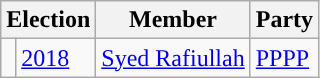<table class="wikitable">
<tr>
<th colspan="2">Election</th>
<th>Member</th>
<th>Party</th>
</tr>
<tr>
<td style="background-color: "></td>
<td><a href='#'>2018</a></td>
<td><a href='#'>Syed Rafiullah</a></td>
<td><a href='#'>PPPP</a></td>
</tr>
</table>
